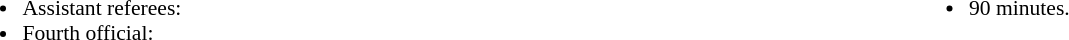<table style="width:100%; font-size:90%">
<tr>
<td style="width:50%; vertical-align:top"><br><ul><li>Assistant referees:</li><li>Fourth official:</li></ul></td>
<td style="width:50%; vertical-align:top"><br><ul><li>90 minutes.</li></ul></td>
</tr>
</table>
